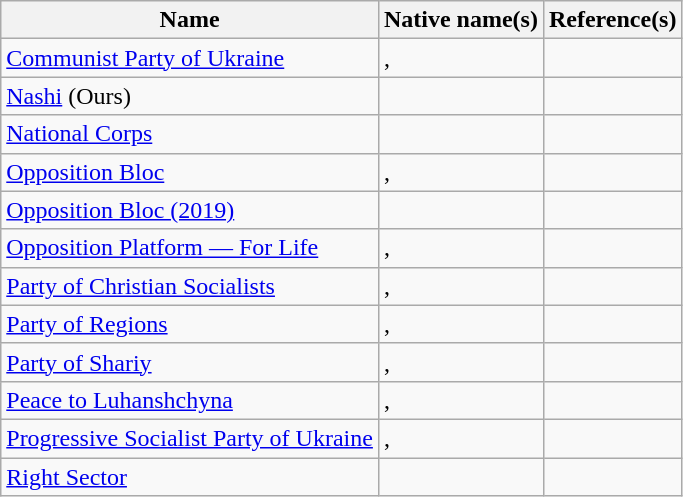<table class="wikitable">
<tr>
<th>Name</th>
<th>Native name(s)</th>
<th>Reference(s)</th>
</tr>
<tr>
<td><a href='#'>Communist Party of Ukraine</a></td>
<td>, </td>
<td></td>
</tr>
<tr>
<td><a href='#'>Nashi</a> (Ours)</td>
<td></td>
<td></td>
</tr>
<tr>
<td><a href='#'>National Corps</a></td>
<td></td>
<td></td>
</tr>
<tr>
<td><a href='#'>Opposition Bloc</a></td>
<td>, </td>
<td></td>
</tr>
<tr>
<td><a href='#'>Opposition Bloc (2019)</a></td>
<td></td>
<td></td>
</tr>
<tr>
<td><a href='#'>Opposition Platform — For Life</a></td>
<td>, </td>
<td></td>
</tr>
<tr>
<td><a href='#'>Party of Christian Socialists</a></td>
<td>, </td>
<td></td>
</tr>
<tr>
<td><a href='#'>Party of Regions</a></td>
<td>, </td>
<td></td>
</tr>
<tr>
<td><a href='#'>Party of Shariy</a></td>
<td>, </td>
<td></td>
</tr>
<tr>
<td><a href='#'>Peace to Luhanshchyna</a></td>
<td>, </td>
<td></td>
</tr>
<tr>
<td><a href='#'>Progressive Socialist Party of Ukraine</a></td>
<td>, </td>
<td></td>
</tr>
<tr>
<td><a href='#'>Right Sector</a></td>
<td></td>
<td></td>
</tr>
</table>
